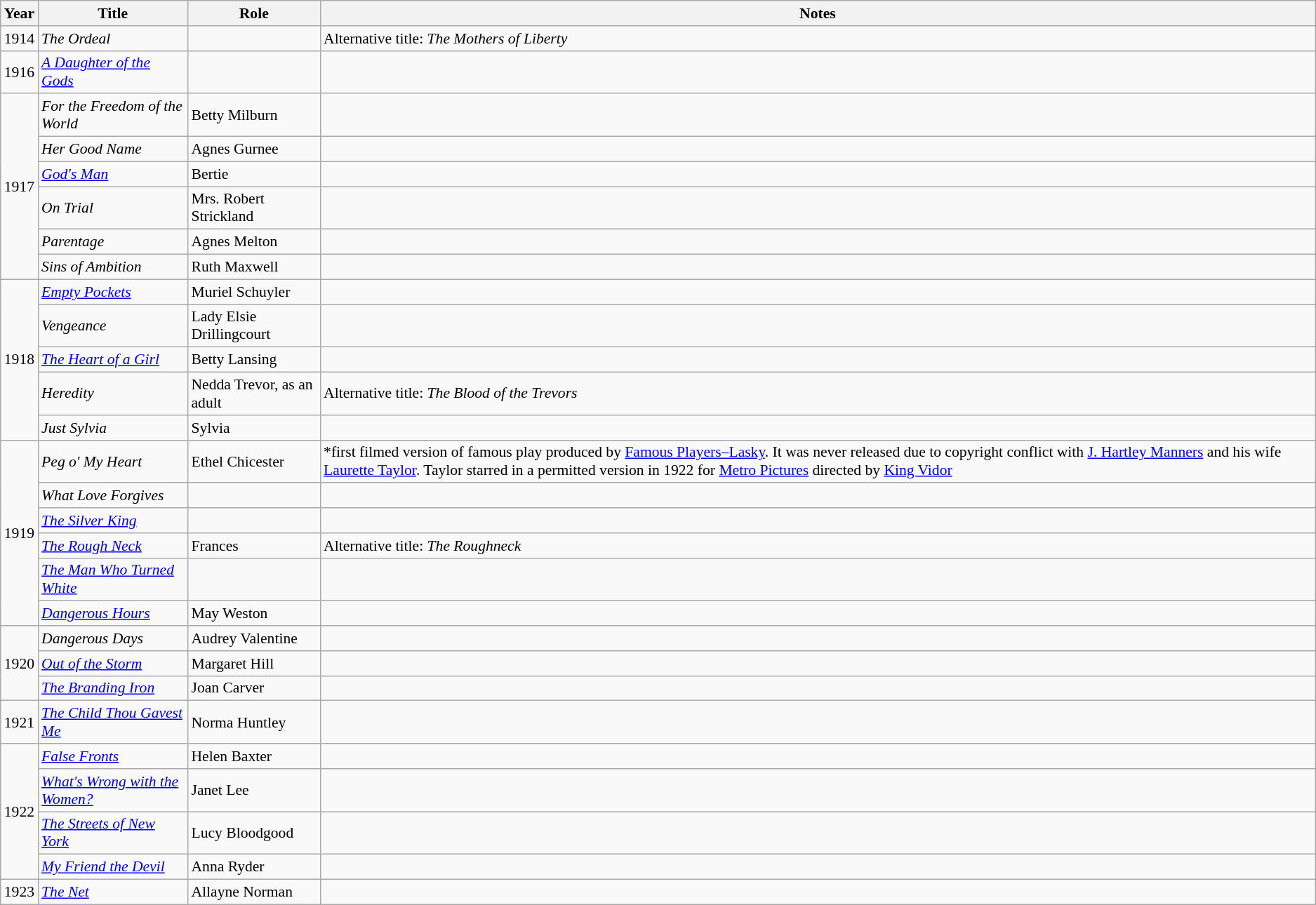<table class="wikitable" style="font-size: 90%;">
<tr>
<th>Year</th>
<th>Title</th>
<th>Role</th>
<th>Notes</th>
</tr>
<tr>
<td>1914</td>
<td><em>The Ordeal</em></td>
<td></td>
<td>Alternative title: <em>The Mothers of Liberty</em></td>
</tr>
<tr>
<td>1916</td>
<td><em><a href='#'>A Daughter of the Gods</a></em></td>
<td></td>
<td></td>
</tr>
<tr>
<td rowspan=6>1917</td>
<td><em>For the Freedom of the World</em></td>
<td>Betty Milburn</td>
<td></td>
</tr>
<tr>
<td><em>Her Good Name</em></td>
<td>Agnes Gurnee</td>
<td></td>
</tr>
<tr>
<td><em><a href='#'>God's Man</a></em></td>
<td>Bertie</td>
<td></td>
</tr>
<tr>
<td><em>On Trial</em></td>
<td>Mrs. Robert Strickland</td>
<td></td>
</tr>
<tr>
<td><em>Parentage</em></td>
<td>Agnes Melton</td>
<td></td>
</tr>
<tr>
<td><em>Sins of Ambition</em></td>
<td>Ruth Maxwell</td>
<td></td>
</tr>
<tr>
<td rowspan=5>1918</td>
<td><em><a href='#'>Empty Pockets</a></em></td>
<td>Muriel Schuyler</td>
<td></td>
</tr>
<tr>
<td><em>Vengeance</em></td>
<td>Lady Elsie Drillingcourt</td>
<td></td>
</tr>
<tr>
<td><em><a href='#'>The Heart of a Girl</a></em></td>
<td>Betty Lansing</td>
<td></td>
</tr>
<tr>
<td><em>Heredity</em></td>
<td>Nedda Trevor, as an adult</td>
<td>Alternative title: <em>The Blood of the Trevors</em></td>
</tr>
<tr>
<td><em>Just Sylvia</em></td>
<td>Sylvia</td>
<td></td>
</tr>
<tr>
<td rowspan=6>1919</td>
<td><em>Peg o' My Heart</em></td>
<td>Ethel Chicester</td>
<td>*first filmed version of famous play produced by <a href='#'>Famous Players–Lasky</a>. It was never released due to copyright conflict with <a href='#'>J. Hartley Manners</a> and his wife <a href='#'>Laurette Taylor</a>. Taylor starred in a permitted version in 1922 for <a href='#'>Metro Pictures</a> directed by <a href='#'>King Vidor</a></td>
</tr>
<tr>
<td><em>What Love Forgives</em></td>
<td></td>
<td></td>
</tr>
<tr>
<td><em><a href='#'>The Silver King</a></em></td>
<td></td>
<td></td>
</tr>
<tr>
<td><em><a href='#'>The Rough Neck</a></em></td>
<td>Frances</td>
<td>Alternative title: <em>The Roughneck</em></td>
</tr>
<tr>
<td><em><a href='#'>The Man Who Turned White</a></em></td>
<td></td>
<td></td>
</tr>
<tr>
<td><em><a href='#'>Dangerous Hours</a></em></td>
<td>May Weston</td>
<td></td>
</tr>
<tr>
<td rowspan=3>1920</td>
<td><em>Dangerous Days</em></td>
<td>Audrey Valentine</td>
<td></td>
</tr>
<tr>
<td><em><a href='#'>Out of the Storm</a></em></td>
<td>Margaret Hill</td>
<td></td>
</tr>
<tr>
<td><em><a href='#'>The Branding Iron</a></em></td>
<td>Joan Carver</td>
<td></td>
</tr>
<tr>
<td>1921</td>
<td><em><a href='#'>The Child Thou Gavest Me</a></em></td>
<td>Norma Huntley</td>
<td></td>
</tr>
<tr>
<td rowspan=4>1922</td>
<td><em><a href='#'>False Fronts</a></em></td>
<td>Helen Baxter</td>
<td></td>
</tr>
<tr>
<td><em><a href='#'>What's Wrong with the Women?</a></em></td>
<td>Janet Lee</td>
<td></td>
</tr>
<tr>
<td><em><a href='#'>The Streets of New York</a></em></td>
<td>Lucy Bloodgood</td>
<td></td>
</tr>
<tr>
<td><em><a href='#'>My Friend the Devil</a></em></td>
<td>Anna Ryder</td>
<td></td>
</tr>
<tr>
<td>1923</td>
<td><em><a href='#'>The Net</a></em></td>
<td>Allayne Norman</td>
<td></td>
</tr>
</table>
